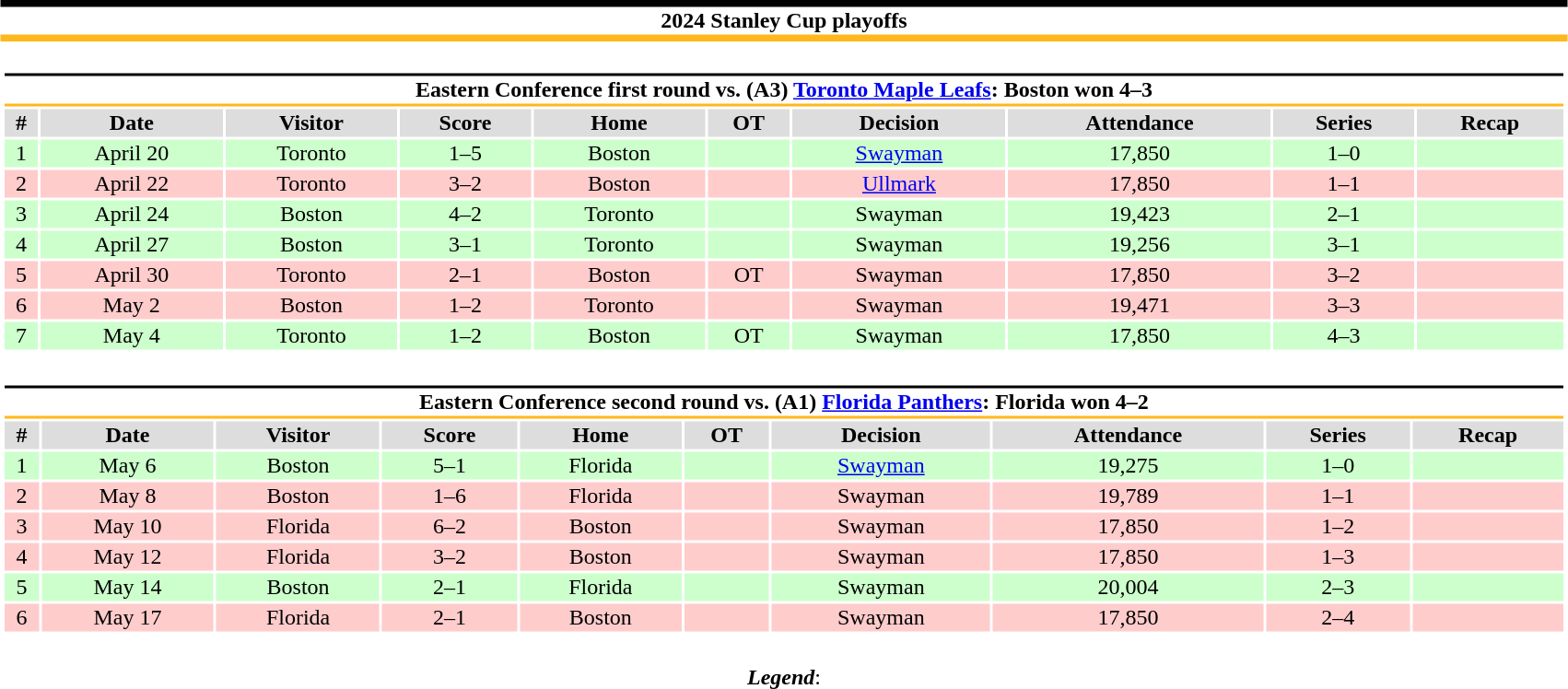<table class="toccolours" style="width:90%; clear:both; margin:1.5em auto; text-align:center;">
<tr>
<th colspan="10" style="background:#FFFFFF; border-top:#010101 5px solid; border-bottom:#FFB81C 5px solid;">2024 Stanley Cup playoffs</th>
</tr>
<tr>
<td colspan="10"><br><table class="toccolours collapsible collapsed" style="width:100%;">
<tr>
<th colspan="10" style="background:#FFFFFF; border-top:#010101 2px solid; border-bottom:#FFB81C 2px solid;">Eastern Conference first round vs. (A3) <a href='#'>Toronto Maple Leafs</a>: Boston won 4–3</th>
</tr>
<tr style="background:#ddd;">
<th>#</th>
<th>Date</th>
<th>Visitor</th>
<th>Score</th>
<th>Home</th>
<th>OT</th>
<th>Decision</th>
<th>Attendance</th>
<th>Series</th>
<th>Recap</th>
</tr>
<tr style="background:#cfc;">
<td>1</td>
<td>April 20</td>
<td>Toronto</td>
<td>1–5</td>
<td>Boston</td>
<td></td>
<td><a href='#'>Swayman</a></td>
<td>17,850</td>
<td>1–0</td>
<td></td>
</tr>
<tr style="background:#fcc;">
<td>2</td>
<td>April 22</td>
<td>Toronto</td>
<td>3–2</td>
<td>Boston</td>
<td></td>
<td><a href='#'>Ullmark</a></td>
<td>17,850</td>
<td>1–1</td>
<td></td>
</tr>
<tr style="background:#cfc;">
<td>3</td>
<td>April  24</td>
<td>Boston</td>
<td>4–2</td>
<td>Toronto</td>
<td></td>
<td>Swayman</td>
<td>19,423</td>
<td>2–1</td>
<td></td>
</tr>
<tr style="background:#cfc;">
<td>4</td>
<td>April 27</td>
<td>Boston</td>
<td>3–1</td>
<td>Toronto</td>
<td></td>
<td>Swayman</td>
<td>19,256</td>
<td>3–1</td>
<td></td>
</tr>
<tr style="background:#fcc;">
<td>5</td>
<td>April 30</td>
<td>Toronto</td>
<td>2–1</td>
<td>Boston</td>
<td>OT</td>
<td>Swayman</td>
<td>17,850</td>
<td>3–2</td>
<td></td>
</tr>
<tr style="background:#fcc;">
<td>6</td>
<td>May 2</td>
<td>Boston</td>
<td>1–2</td>
<td>Toronto</td>
<td></td>
<td>Swayman</td>
<td>19,471</td>
<td>3–3</td>
<td></td>
</tr>
<tr style="background:#cfc;">
<td>7</td>
<td>May 4</td>
<td>Toronto</td>
<td>1–2</td>
<td>Boston</td>
<td>OT</td>
<td>Swayman</td>
<td>17,850</td>
<td>4–3</td>
<td></td>
</tr>
</table>
</td>
</tr>
<tr>
<td colspan="10"><br><table class="toccolours collapsible collapsed" style="width:100%;">
<tr>
<th colspan="10" style="background:#FFFFFF; border-top:#010101 2px solid; border-bottom:#FFB81C 2px solid;">Eastern Conference second round vs. (A1) <a href='#'>Florida Panthers</a>: Florida won 4–2</th>
</tr>
<tr style="background:#ddd;">
<th>#</th>
<th>Date</th>
<th>Visitor</th>
<th>Score</th>
<th>Home</th>
<th>OT</th>
<th>Decision</th>
<th>Attendance</th>
<th>Series</th>
<th>Recap</th>
</tr>
<tr style="background:#cfc;">
<td>1</td>
<td>May 6</td>
<td>Boston</td>
<td>5–1</td>
<td>Florida</td>
<td></td>
<td><a href='#'>Swayman</a></td>
<td>19,275</td>
<td>1–0</td>
<td></td>
</tr>
<tr style="background:#fcc;">
<td>2</td>
<td>May 8</td>
<td>Boston</td>
<td>1–6</td>
<td>Florida</td>
<td></td>
<td>Swayman</td>
<td>19,789</td>
<td>1–1</td>
<td></td>
</tr>
<tr style="background:#fcc;">
<td>3</td>
<td>May 10</td>
<td>Florida</td>
<td>6–2</td>
<td>Boston</td>
<td></td>
<td>Swayman</td>
<td>17,850</td>
<td>1–2</td>
<td></td>
</tr>
<tr style="background:#fcc;">
<td>4</td>
<td>May 12</td>
<td>Florida</td>
<td>3–2</td>
<td>Boston</td>
<td></td>
<td>Swayman</td>
<td>17,850</td>
<td>1–3</td>
<td></td>
</tr>
<tr style="background:#cfc;">
<td>5</td>
<td>May 14</td>
<td>Boston</td>
<td>2–1</td>
<td>Florida</td>
<td></td>
<td>Swayman</td>
<td>20,004</td>
<td>2–3</td>
<td></td>
</tr>
<tr style="background:#fcc;">
<td>6</td>
<td>May 17</td>
<td>Florida</td>
<td>2–1</td>
<td>Boston</td>
<td></td>
<td>Swayman</td>
<td>17,850</td>
<td>2–4</td>
<td></td>
</tr>
</table>
</td>
</tr>
<tr>
<td colspan="10" style="text-align:center;"><br><strong><em>Legend</em></strong>:

</td>
</tr>
</table>
